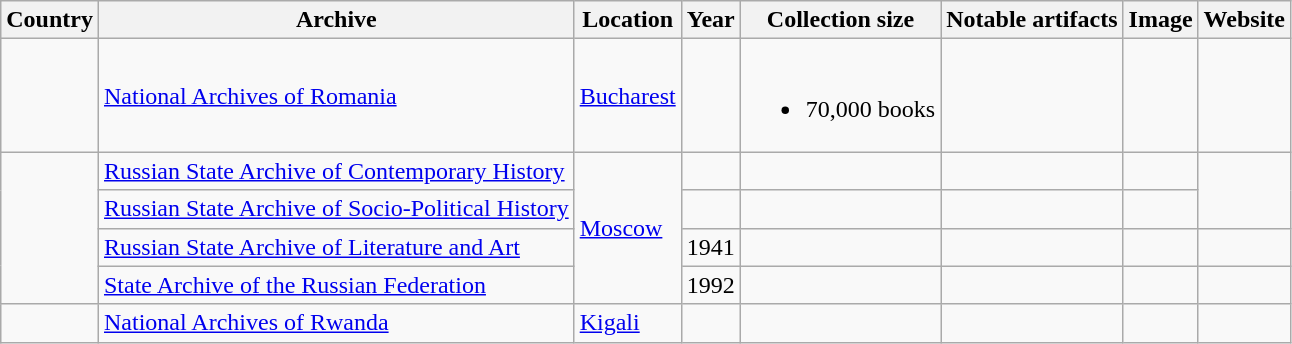<table class="wikitable">
<tr>
<th>Country</th>
<th>Archive</th>
<th>Location</th>
<th>Year</th>
<th>Collection size</th>
<th>Notable artifacts</th>
<th>Image</th>
<th>Website</th>
</tr>
<tr>
<td></td>
<td><a href='#'>National Archives of Romania</a></td>
<td><a href='#'>Bucharest</a></td>
<td></td>
<td><br><ul><li>70,000 books</li></ul></td>
<td></td>
<td></td>
<td></td>
</tr>
<tr>
<td rowspan="4"></td>
<td><a href='#'>Russian State Archive of Contemporary History</a></td>
<td rowspan="4"><a href='#'>Moscow</a></td>
<td></td>
<td></td>
<td></td>
<td></td>
<td rowspan="2"></td>
</tr>
<tr>
<td><a href='#'>Russian State Archive of Socio-Political History</a></td>
<td></td>
<td></td>
<td></td>
<td></td>
</tr>
<tr>
<td><a href='#'>Russian State Archive of Literature and Art</a></td>
<td>1941</td>
<td></td>
<td></td>
<td></td>
<td></td>
</tr>
<tr>
<td><a href='#'>State Archive of the Russian Federation</a></td>
<td>1992</td>
<td></td>
<td></td>
<td></td>
<td></td>
</tr>
<tr>
<td></td>
<td><a href='#'>National Archives of Rwanda</a></td>
<td><a href='#'>Kigali</a></td>
<td></td>
<td></td>
<td></td>
<td></td>
<td></td>
</tr>
</table>
